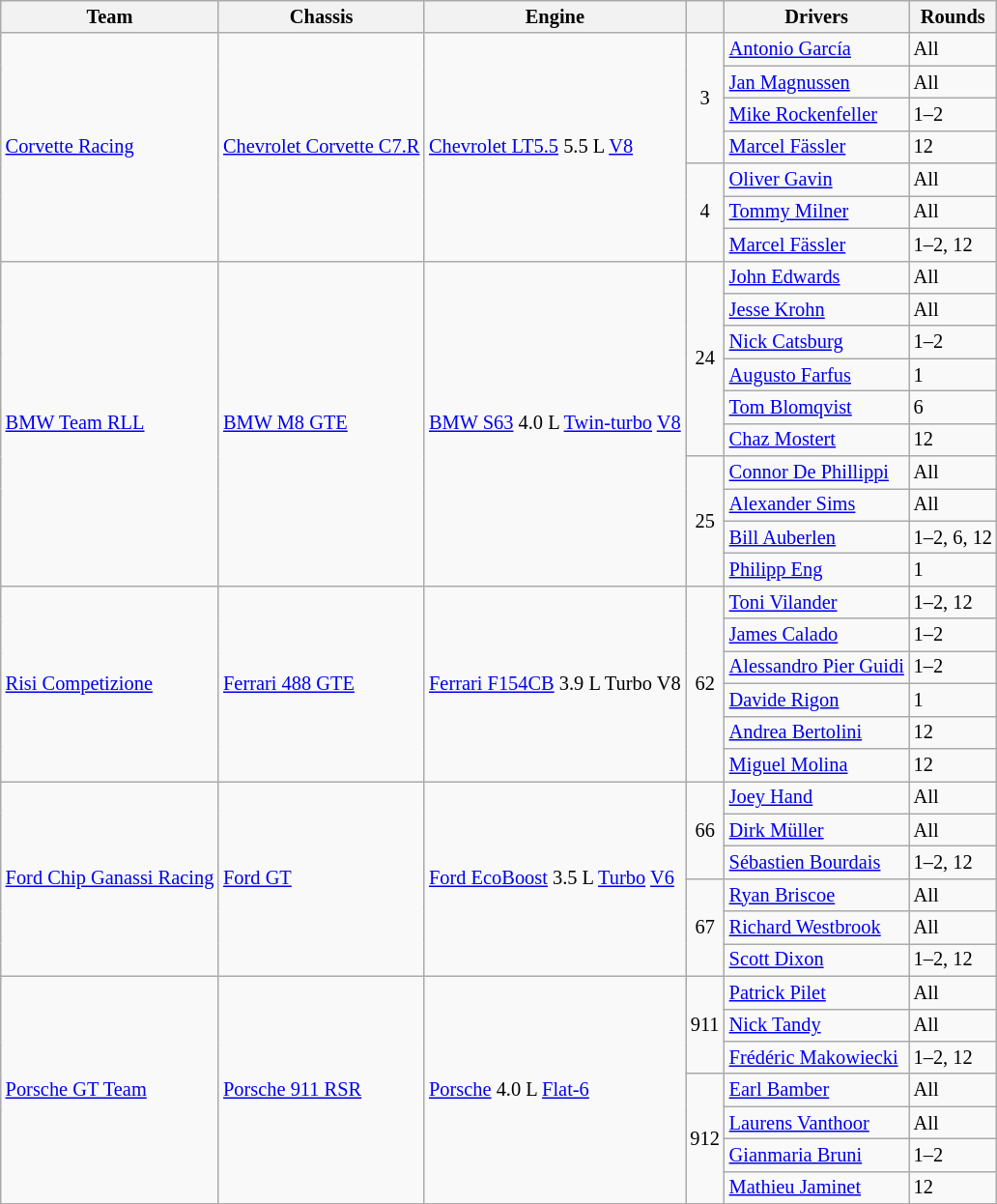<table class="wikitable" style="font-size: 85%">
<tr>
<th>Team</th>
<th>Chassis</th>
<th>Engine</th>
<th></th>
<th>Drivers</th>
<th>Rounds</th>
</tr>
<tr>
<td rowspan=7> <a href='#'>Corvette Racing</a></td>
<td rowspan=7><a href='#'>Chevrolet Corvette C7.R</a></td>
<td rowspan=7><a href='#'>Chevrolet LT5.5</a> 5.5 L <a href='#'>V8</a></td>
<td rowspan="4" align="center">3</td>
<td> <a href='#'>Antonio García</a></td>
<td>All</td>
</tr>
<tr>
<td> <a href='#'>Jan Magnussen</a></td>
<td>All</td>
</tr>
<tr>
<td> <a href='#'>Mike Rockenfeller</a></td>
<td>1–2</td>
</tr>
<tr>
<td> <a href='#'>Marcel Fässler</a></td>
<td>12</td>
</tr>
<tr>
<td rowspan="3" align="center">4</td>
<td> <a href='#'>Oliver Gavin</a></td>
<td>All</td>
</tr>
<tr>
<td> <a href='#'>Tommy Milner</a></td>
<td>All</td>
</tr>
<tr>
<td> <a href='#'>Marcel Fässler</a></td>
<td>1–2, 12</td>
</tr>
<tr>
<td rowspan=10> <a href='#'>BMW Team RLL</a></td>
<td rowspan=10><a href='#'>BMW M8 GTE</a></td>
<td rowspan=10><a href='#'>BMW S63</a> 4.0 L <a href='#'>Twin-turbo</a> <a href='#'>V8</a></td>
<td rowspan="6" align="center">24</td>
<td> <a href='#'>John Edwards</a></td>
<td>All</td>
</tr>
<tr>
<td> <a href='#'>Jesse Krohn</a></td>
<td>All</td>
</tr>
<tr>
<td> <a href='#'>Nick Catsburg</a></td>
<td>1–2</td>
</tr>
<tr>
<td> <a href='#'>Augusto Farfus</a></td>
<td>1</td>
</tr>
<tr>
<td> <a href='#'>Tom Blomqvist</a></td>
<td>6</td>
</tr>
<tr>
<td> <a href='#'>Chaz Mostert</a></td>
<td>12</td>
</tr>
<tr>
<td rowspan="4" align="center">25</td>
<td> <a href='#'>Connor De Phillippi</a></td>
<td>All</td>
</tr>
<tr>
<td> <a href='#'>Alexander Sims</a></td>
<td>All</td>
</tr>
<tr>
<td> <a href='#'>Bill Auberlen</a></td>
<td>1–2, 6, 12</td>
</tr>
<tr>
<td> <a href='#'>Philipp Eng</a></td>
<td>1</td>
</tr>
<tr>
<td rowspan=6> <a href='#'>Risi Competizione</a></td>
<td rowspan=6><a href='#'>Ferrari 488 GTE</a></td>
<td rowspan=6><a href='#'>Ferrari F154CB</a> 3.9 L Turbo V8</td>
<td rowspan=6 align=center>62</td>
<td> <a href='#'>Toni Vilander</a></td>
<td>1–2, 12</td>
</tr>
<tr>
<td> <a href='#'>James Calado</a></td>
<td>1–2</td>
</tr>
<tr>
<td> <a href='#'>Alessandro Pier Guidi</a></td>
<td>1–2</td>
</tr>
<tr>
<td> <a href='#'>Davide Rigon</a></td>
<td>1</td>
</tr>
<tr>
<td> <a href='#'>Andrea Bertolini</a></td>
<td>12</td>
</tr>
<tr>
<td> <a href='#'>Miguel Molina</a></td>
<td>12</td>
</tr>
<tr>
<td rowspan=6> <a href='#'>Ford Chip Ganassi Racing</a></td>
<td rowspan=6><a href='#'>Ford GT</a></td>
<td rowspan=6><a href='#'>Ford EcoBoost</a> 3.5 L <a href='#'>Turbo</a> <a href='#'>V6</a></td>
<td rowspan="3" align="center">66</td>
<td> <a href='#'>Joey Hand</a></td>
<td>All</td>
</tr>
<tr>
<td> <a href='#'>Dirk Müller</a></td>
<td>All</td>
</tr>
<tr>
<td> <a href='#'>Sébastien Bourdais</a></td>
<td>1–2, 12</td>
</tr>
<tr>
<td rowspan="3" align="center">67</td>
<td> <a href='#'>Ryan Briscoe</a></td>
<td>All</td>
</tr>
<tr>
<td> <a href='#'>Richard Westbrook</a></td>
<td>All</td>
</tr>
<tr>
<td> <a href='#'>Scott Dixon</a></td>
<td>1–2, 12</td>
</tr>
<tr>
<td rowspan=7> <a href='#'>Porsche GT Team</a></td>
<td rowspan=7><a href='#'>Porsche 911 RSR</a></td>
<td rowspan=7><a href='#'>Porsche</a> 4.0 L <a href='#'>Flat-6</a></td>
<td rowspan="3" align="center">911</td>
<td> <a href='#'>Patrick Pilet</a></td>
<td>All</td>
</tr>
<tr>
<td> <a href='#'>Nick Tandy</a></td>
<td>All</td>
</tr>
<tr>
<td> <a href='#'>Frédéric Makowiecki</a></td>
<td>1–2, 12</td>
</tr>
<tr>
<td rowspan="4" align="center">912</td>
<td> <a href='#'>Earl Bamber</a></td>
<td>All</td>
</tr>
<tr>
<td> <a href='#'>Laurens Vanthoor</a></td>
<td>All</td>
</tr>
<tr>
<td> <a href='#'>Gianmaria Bruni</a></td>
<td>1–2</td>
</tr>
<tr>
<td> <a href='#'>Mathieu Jaminet</a></td>
<td>12</td>
</tr>
</table>
